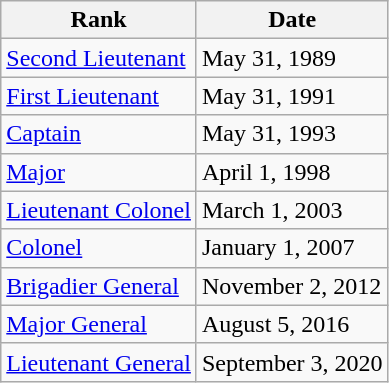<table class="wikitable">
<tr>
<th>Rank</th>
<th>Date</th>
</tr>
<tr>
<td> <a href='#'>Second Lieutenant</a></td>
<td>May 31, 1989</td>
</tr>
<tr>
<td> <a href='#'>First Lieutenant</a></td>
<td>May 31, 1991</td>
</tr>
<tr>
<td> <a href='#'>Captain</a></td>
<td>May 31, 1993</td>
</tr>
<tr>
<td> <a href='#'>Major</a></td>
<td>April 1, 1998</td>
</tr>
<tr>
<td> <a href='#'>Lieutenant Colonel</a></td>
<td>March 1, 2003</td>
</tr>
<tr>
<td> <a href='#'>Colonel</a></td>
<td>January 1, 2007</td>
</tr>
<tr>
<td> <a href='#'>Brigadier General</a></td>
<td>November 2, 2012</td>
</tr>
<tr>
<td> <a href='#'>Major General</a></td>
<td>August 5, 2016</td>
</tr>
<tr>
<td> <a href='#'>Lieutenant General</a></td>
<td>September 3, 2020</td>
</tr>
</table>
